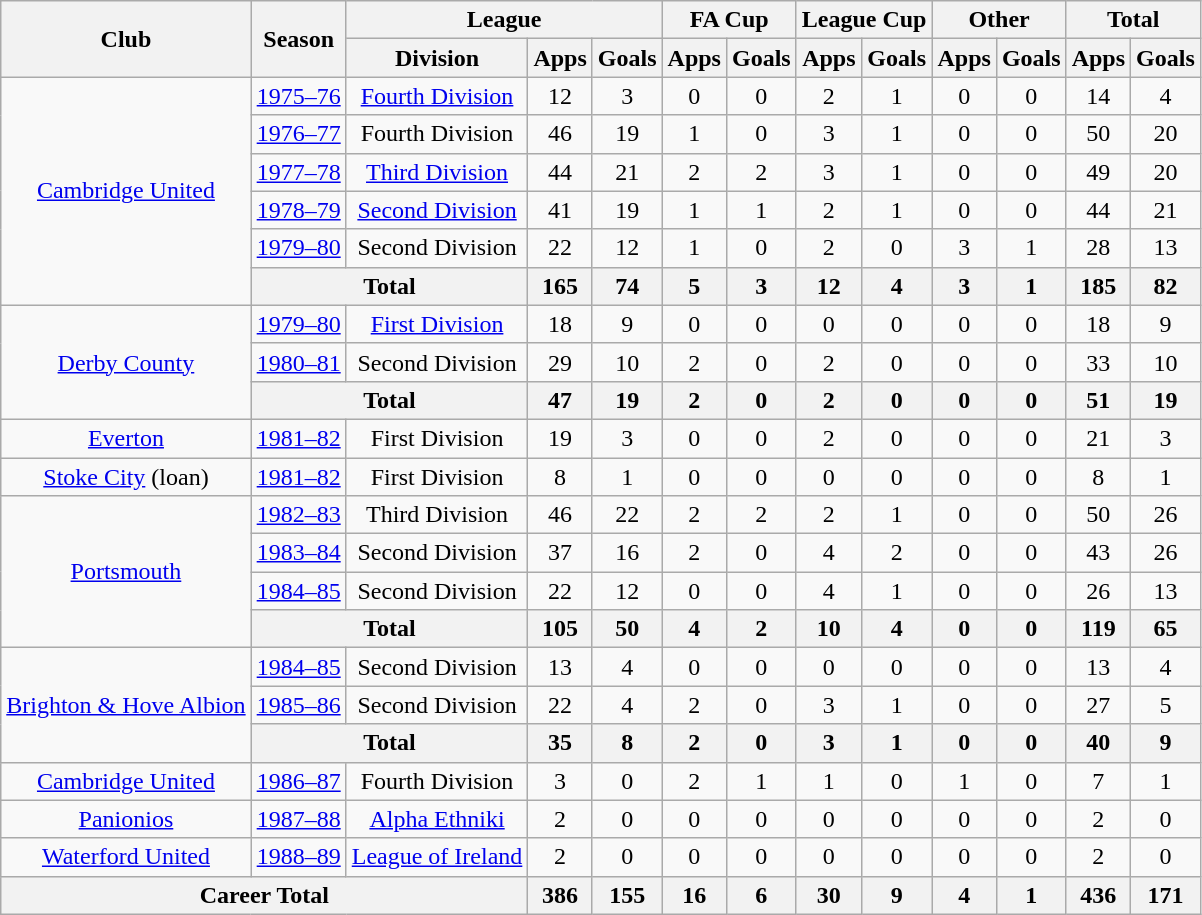<table class="wikitable" style="text-align: center;">
<tr>
<th rowspan="2">Club</th>
<th rowspan="2">Season</th>
<th colspan="3">League</th>
<th colspan="2">FA Cup</th>
<th colspan="2">League Cup</th>
<th colspan="2">Other</th>
<th colspan="2">Total</th>
</tr>
<tr>
<th>Division</th>
<th>Apps</th>
<th>Goals</th>
<th>Apps</th>
<th>Goals</th>
<th>Apps</th>
<th>Goals</th>
<th>Apps</th>
<th>Goals</th>
<th>Apps</th>
<th>Goals</th>
</tr>
<tr>
<td rowspan="6"><a href='#'>Cambridge United</a></td>
<td><a href='#'>1975–76</a></td>
<td><a href='#'>Fourth Division</a></td>
<td>12</td>
<td>3</td>
<td>0</td>
<td>0</td>
<td>2</td>
<td>1</td>
<td>0</td>
<td>0</td>
<td>14</td>
<td>4</td>
</tr>
<tr>
<td><a href='#'>1976–77</a></td>
<td>Fourth Division</td>
<td>46</td>
<td>19</td>
<td>1</td>
<td>0</td>
<td>3</td>
<td>1</td>
<td>0</td>
<td>0</td>
<td>50</td>
<td>20</td>
</tr>
<tr>
<td><a href='#'>1977–78</a></td>
<td><a href='#'>Third Division</a></td>
<td>44</td>
<td>21</td>
<td>2</td>
<td>2</td>
<td>3</td>
<td>1</td>
<td>0</td>
<td>0</td>
<td>49</td>
<td>20</td>
</tr>
<tr>
<td><a href='#'>1978–79</a></td>
<td><a href='#'>Second Division</a></td>
<td>41</td>
<td>19</td>
<td>1</td>
<td>1</td>
<td>2</td>
<td>1</td>
<td>0</td>
<td>0</td>
<td>44</td>
<td>21</td>
</tr>
<tr>
<td><a href='#'>1979–80</a></td>
<td>Second Division</td>
<td>22</td>
<td>12</td>
<td>1</td>
<td>0</td>
<td>2</td>
<td>0</td>
<td>3</td>
<td>1</td>
<td>28</td>
<td>13</td>
</tr>
<tr>
<th colspan="2">Total</th>
<th>165</th>
<th>74</th>
<th>5</th>
<th>3</th>
<th>12</th>
<th>4</th>
<th>3</th>
<th>1</th>
<th>185</th>
<th>82</th>
</tr>
<tr>
<td rowspan="3"><a href='#'>Derby County</a></td>
<td><a href='#'>1979–80</a></td>
<td><a href='#'>First Division</a></td>
<td>18</td>
<td>9</td>
<td>0</td>
<td>0</td>
<td>0</td>
<td>0</td>
<td>0</td>
<td>0</td>
<td>18</td>
<td>9</td>
</tr>
<tr>
<td><a href='#'>1980–81</a></td>
<td>Second Division</td>
<td>29</td>
<td>10</td>
<td>2</td>
<td>0</td>
<td>2</td>
<td>0</td>
<td>0</td>
<td>0</td>
<td>33</td>
<td>10</td>
</tr>
<tr>
<th colspan="2">Total</th>
<th>47</th>
<th>19</th>
<th>2</th>
<th>0</th>
<th>2</th>
<th>0</th>
<th>0</th>
<th>0</th>
<th>51</th>
<th>19</th>
</tr>
<tr>
<td><a href='#'>Everton</a></td>
<td><a href='#'>1981–82</a></td>
<td>First Division</td>
<td>19</td>
<td>3</td>
<td>0</td>
<td>0</td>
<td>2</td>
<td>0</td>
<td>0</td>
<td>0</td>
<td>21</td>
<td>3</td>
</tr>
<tr>
<td><a href='#'>Stoke City</a> (loan)</td>
<td><a href='#'>1981–82</a></td>
<td>First Division</td>
<td>8</td>
<td>1</td>
<td>0</td>
<td>0</td>
<td>0</td>
<td>0</td>
<td>0</td>
<td>0</td>
<td>8</td>
<td>1</td>
</tr>
<tr>
<td rowspan="4"><a href='#'>Portsmouth</a></td>
<td><a href='#'>1982–83</a></td>
<td>Third Division</td>
<td>46</td>
<td>22</td>
<td>2</td>
<td>2</td>
<td>2</td>
<td>1</td>
<td>0</td>
<td>0</td>
<td>50</td>
<td>26</td>
</tr>
<tr>
<td><a href='#'>1983–84</a></td>
<td>Second Division</td>
<td>37</td>
<td>16</td>
<td>2</td>
<td>0</td>
<td>4</td>
<td>2</td>
<td>0</td>
<td>0</td>
<td>43</td>
<td>26</td>
</tr>
<tr>
<td><a href='#'>1984–85</a></td>
<td>Second Division</td>
<td>22</td>
<td>12</td>
<td>0</td>
<td>0</td>
<td>4</td>
<td>1</td>
<td>0</td>
<td>0</td>
<td>26</td>
<td>13</td>
</tr>
<tr>
<th colspan="2">Total</th>
<th>105</th>
<th>50</th>
<th>4</th>
<th>2</th>
<th>10</th>
<th>4</th>
<th>0</th>
<th>0</th>
<th>119</th>
<th>65</th>
</tr>
<tr>
<td rowspan="3"><a href='#'>Brighton & Hove Albion</a></td>
<td><a href='#'>1984–85</a></td>
<td>Second Division</td>
<td>13</td>
<td>4</td>
<td>0</td>
<td>0</td>
<td>0</td>
<td>0</td>
<td>0</td>
<td>0</td>
<td>13</td>
<td>4</td>
</tr>
<tr>
<td><a href='#'>1985–86</a></td>
<td>Second Division</td>
<td>22</td>
<td>4</td>
<td>2</td>
<td>0</td>
<td>3</td>
<td>1</td>
<td>0</td>
<td>0</td>
<td>27</td>
<td>5</td>
</tr>
<tr>
<th colspan="2">Total</th>
<th>35</th>
<th>8</th>
<th>2</th>
<th>0</th>
<th>3</th>
<th>1</th>
<th>0</th>
<th>0</th>
<th>40</th>
<th>9</th>
</tr>
<tr>
<td><a href='#'>Cambridge United</a></td>
<td><a href='#'>1986–87</a></td>
<td>Fourth Division</td>
<td>3</td>
<td>0</td>
<td>2</td>
<td>1</td>
<td>1</td>
<td>0</td>
<td>1</td>
<td>0</td>
<td>7</td>
<td>1</td>
</tr>
<tr>
<td><a href='#'>Panionios</a></td>
<td><a href='#'>1987–88</a></td>
<td><a href='#'>Alpha Ethniki</a></td>
<td>2</td>
<td>0</td>
<td>0</td>
<td>0</td>
<td>0</td>
<td>0</td>
<td>0</td>
<td>0</td>
<td>2</td>
<td>0</td>
</tr>
<tr>
<td><a href='#'>Waterford United</a></td>
<td><a href='#'>1988–89</a></td>
<td><a href='#'>League of Ireland</a></td>
<td>2</td>
<td>0</td>
<td>0</td>
<td>0</td>
<td>0</td>
<td>0</td>
<td>0</td>
<td>0</td>
<td>2</td>
<td>0</td>
</tr>
<tr>
<th colspan="3">Career Total</th>
<th>386</th>
<th>155</th>
<th>16</th>
<th>6</th>
<th>30</th>
<th>9</th>
<th>4</th>
<th>1</th>
<th>436</th>
<th>171</th>
</tr>
</table>
